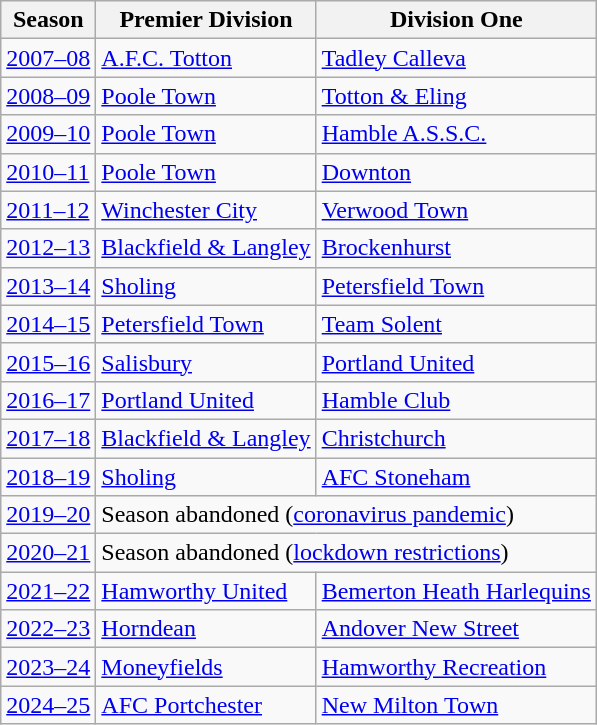<table class="wikitable">
<tr>
<th>Season</th>
<th>Premier Division</th>
<th>Division One</th>
</tr>
<tr>
<td><a href='#'>2007–08</a></td>
<td><a href='#'>A.F.C. Totton</a></td>
<td><a href='#'>Tadley Calleva</a></td>
</tr>
<tr>
<td><a href='#'>2008–09</a></td>
<td><a href='#'>Poole Town</a></td>
<td><a href='#'>Totton & Eling</a></td>
</tr>
<tr>
<td><a href='#'>2009–10</a></td>
<td><a href='#'>Poole Town</a></td>
<td><a href='#'>Hamble A.S.S.C.</a></td>
</tr>
<tr>
<td><a href='#'>2010–11</a></td>
<td><a href='#'>Poole Town</a></td>
<td><a href='#'>Downton</a></td>
</tr>
<tr>
<td><a href='#'>2011–12</a></td>
<td><a href='#'>Winchester City</a></td>
<td><a href='#'>Verwood Town</a></td>
</tr>
<tr>
<td><a href='#'>2012–13</a></td>
<td><a href='#'>Blackfield & Langley</a></td>
<td><a href='#'>Brockenhurst</a></td>
</tr>
<tr>
<td><a href='#'>2013–14</a></td>
<td><a href='#'>Sholing</a></td>
<td><a href='#'>Petersfield Town</a></td>
</tr>
<tr>
<td><a href='#'>2014–15</a></td>
<td><a href='#'>Petersfield Town</a></td>
<td><a href='#'>Team Solent</a></td>
</tr>
<tr>
<td><a href='#'>2015–16</a></td>
<td><a href='#'>Salisbury</a></td>
<td><a href='#'>Portland United</a></td>
</tr>
<tr>
<td><a href='#'>2016–17</a></td>
<td><a href='#'>Portland United</a></td>
<td><a href='#'>Hamble Club</a></td>
</tr>
<tr>
<td><a href='#'>2017–18</a></td>
<td><a href='#'>Blackfield & Langley</a></td>
<td><a href='#'>Christchurch</a></td>
</tr>
<tr>
<td><a href='#'>2018–19</a></td>
<td><a href='#'>Sholing</a></td>
<td><a href='#'>AFC Stoneham</a></td>
</tr>
<tr>
<td><a href='#'>2019–20</a></td>
<td colspan=2>Season abandoned (<a href='#'>coronavirus pandemic</a>)</td>
</tr>
<tr>
<td><a href='#'>2020–21</a></td>
<td colspan=2>Season abandoned (<a href='#'>lockdown restrictions</a>)</td>
</tr>
<tr>
<td><a href='#'>2021–22</a></td>
<td><a href='#'>Hamworthy United</a></td>
<td><a href='#'>Bemerton Heath Harlequins</a></td>
</tr>
<tr>
<td><a href='#'>2022–23</a></td>
<td><a href='#'>Horndean</a></td>
<td><a href='#'>Andover New Street</a></td>
</tr>
<tr>
<td><a href='#'>2023–24</a></td>
<td><a href='#'>Moneyfields</a></td>
<td><a href='#'>Hamworthy Recreation</a></td>
</tr>
<tr>
<td><a href='#'>2024–25</a></td>
<td><a href='#'>AFC Portchester</a></td>
<td><a href='#'>New Milton Town</a></td>
</tr>
</table>
